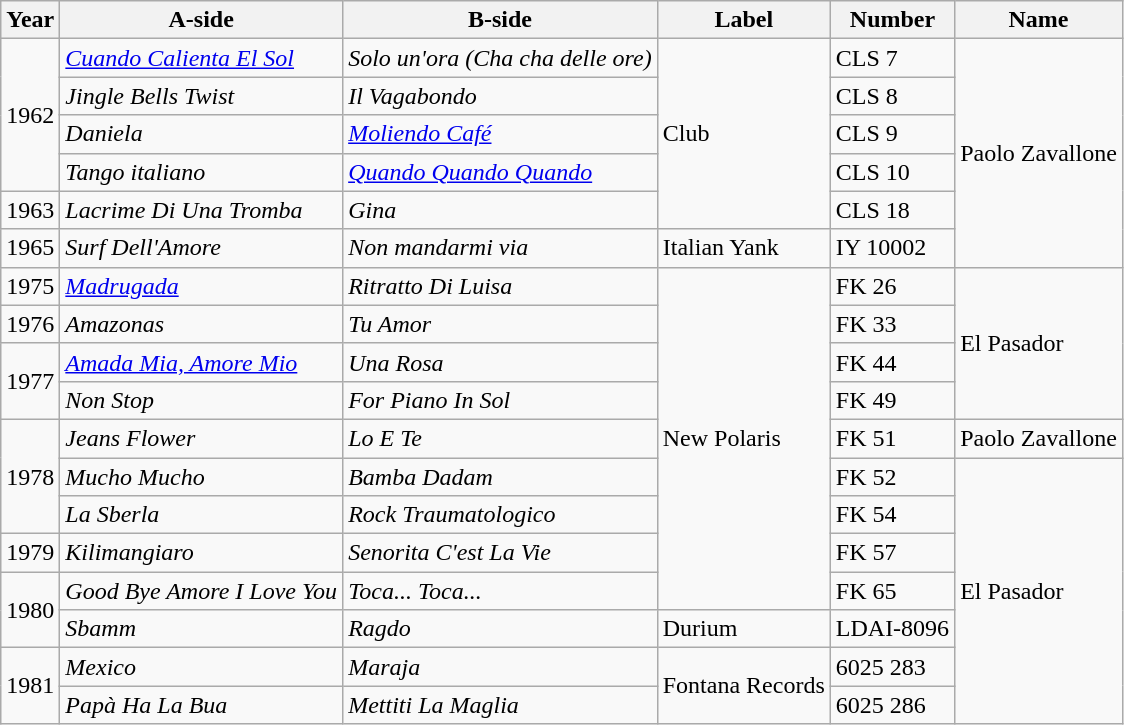<table class="wikitable">
<tr>
<th>Year</th>
<th>A-side</th>
<th>B-side</th>
<th>Label</th>
<th>Number</th>
<th>Name</th>
</tr>
<tr>
<td rowspan="4">1962</td>
<td><em><a href='#'>Cuando Calienta El Sol</a></em></td>
<td><em>Solo un'ora (Cha cha delle ore)</em></td>
<td rowspan="5">Club</td>
<td>CLS 7</td>
<td rowspan="6">Paolo Zavallone</td>
</tr>
<tr>
<td><em>Jingle Bells Twist</em></td>
<td><em>Il Vagabondo</em></td>
<td>CLS 8</td>
</tr>
<tr>
<td><em>Daniela</em></td>
<td><em><a href='#'>Moliendo Café</a></em></td>
<td>CLS 9</td>
</tr>
<tr>
<td><em>Tango italiano</em></td>
<td><em><a href='#'>Quando Quando Quando</a></em></td>
<td>CLS 10</td>
</tr>
<tr>
<td>1963</td>
<td><em>Lacrime Di Una Tromba</em></td>
<td><em>Gina</em></td>
<td>CLS 18</td>
</tr>
<tr>
<td>1965</td>
<td><em>Surf Dell'Amore</em></td>
<td><em>Non mandarmi via</em></td>
<td>Italian Yank</td>
<td>IY 10002</td>
</tr>
<tr>
<td>1975</td>
<td><em><a href='#'>Madrugada</a></em></td>
<td><em>Ritratto Di Luisa</em></td>
<td rowspan="9">New Polaris</td>
<td>FK 26</td>
<td rowspan="4">El Pasador</td>
</tr>
<tr>
<td>1976</td>
<td><em>Amazonas</em></td>
<td><em>Tu Amor</em></td>
<td>FK 33</td>
</tr>
<tr>
<td rowspan="2">1977</td>
<td><em><a href='#'>Amada Mia, Amore Mio</a></em></td>
<td><em>Una Rosa</em></td>
<td>FK 44</td>
</tr>
<tr>
<td><em>Non Stop</em></td>
<td><em>For Piano In Sol </em></td>
<td>FK 49</td>
</tr>
<tr>
<td rowspan="3">1978</td>
<td><em>Jeans Flower</em></td>
<td><em>Lo E Te</em></td>
<td>FK 51</td>
<td>Paolo Zavallone</td>
</tr>
<tr>
<td><em>Mucho Mucho</em></td>
<td><em>Bamba Dadam</em></td>
<td>FK 52</td>
<td rowspan="7">El Pasador</td>
</tr>
<tr>
<td><em>La Sberla</em></td>
<td><em>Rock Traumatologico</em></td>
<td>FK 54</td>
</tr>
<tr>
<td>1979</td>
<td><em>Kilimangiaro</em></td>
<td><em>Senorita C'est La Vie</em></td>
<td>FK 57</td>
</tr>
<tr>
<td rowspan="2">1980</td>
<td><em>Good Bye Amore I Love You</em></td>
<td><em>Toca... Toca...</em></td>
<td>FK 65</td>
</tr>
<tr>
<td><em>Sbamm</em></td>
<td><em>Ragdo</em></td>
<td>Durium</td>
<td>LDAI-8096</td>
</tr>
<tr>
<td rowspan="2">1981</td>
<td><em>Mexico</em></td>
<td><em>Maraja</em></td>
<td rowspan="2">Fontana Records</td>
<td>6025 283</td>
</tr>
<tr>
<td><em>Papà Ha La Bua</em></td>
<td><em>Mettiti La Maglia</em></td>
<td>6025 286</td>
</tr>
</table>
